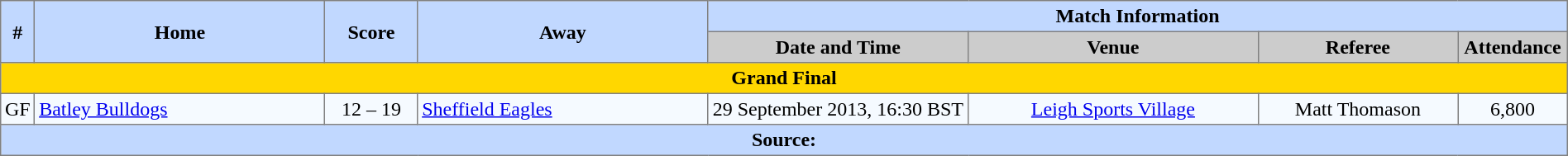<table border=1 style="border-collapse:collapse; text-align:center;" cellpadding=3 cellspacing=0 width=100%>
<tr bgcolor=#C1D8FF>
<th rowspan=2>#</th>
<th rowspan=2 width=19%>Home</th>
<th rowspan=2 width=6%>Score</th>
<th rowspan=2 width=19%>Away</th>
<th colspan=6>Match Information</th>
</tr>
<tr bgcolor=#CCCCCC>
<th width=17%>Date and Time</th>
<th width=19%>Venue</th>
<th width=13%>Referee</th>
<th width=7%>Attendance</th>
</tr>
<tr>
<td style="background:gold;" align=center colspan=9><strong>Grand Final</strong></td>
</tr>
<tr bgcolor=#F5FAFF>
<td>GF</td>
<td align=left> <a href='#'>Batley Bulldogs</a></td>
<td>12 – 19</td>
<td align=left> <a href='#'>Sheffield Eagles</a></td>
<td>29 September 2013, 16:30 BST</td>
<td><a href='#'>Leigh Sports Village</a></td>
<td>Matt Thomason</td>
<td>6,800</td>
</tr>
<tr bgcolor=#C1D8FF>
<th colspan=12>Source:</th>
</tr>
</table>
